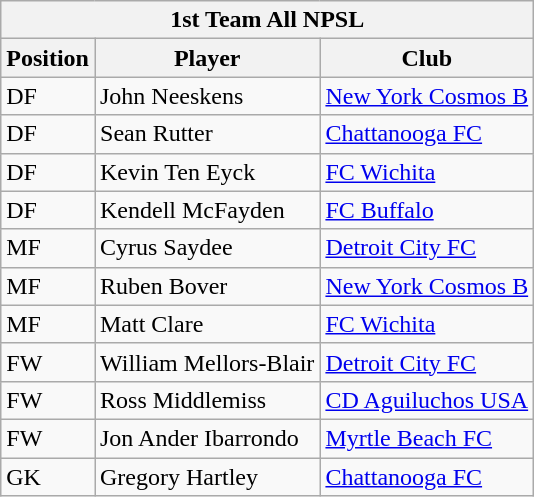<table class="wikitable">
<tr>
<th colspan="3">1st Team All NPSL</th>
</tr>
<tr>
<th>Position</th>
<th>Player</th>
<th>Club</th>
</tr>
<tr>
<td>DF</td>
<td>John Neeskens</td>
<td><a href='#'>New York Cosmos B</a></td>
</tr>
<tr>
<td>DF</td>
<td>Sean Rutter</td>
<td><a href='#'>Chattanooga FC</a></td>
</tr>
<tr>
<td>DF</td>
<td>Kevin Ten Eyck</td>
<td><a href='#'>FC Wichita</a></td>
</tr>
<tr>
<td>DF</td>
<td>Kendell McFayden</td>
<td><a href='#'>FC Buffalo</a></td>
</tr>
<tr>
<td>MF</td>
<td>Cyrus Saydee</td>
<td><a href='#'>Detroit City FC</a></td>
</tr>
<tr>
<td>MF</td>
<td>Ruben Bover</td>
<td><a href='#'>New York Cosmos B</a></td>
</tr>
<tr>
<td>MF</td>
<td>Matt Clare</td>
<td><a href='#'>FC Wichita</a></td>
</tr>
<tr>
<td>FW</td>
<td>William Mellors-Blair</td>
<td><a href='#'>Detroit City FC</a></td>
</tr>
<tr>
<td>FW</td>
<td>Ross Middlemiss</td>
<td><a href='#'>CD Aguiluchos USA</a></td>
</tr>
<tr>
<td>FW</td>
<td>Jon Ander Ibarrondo</td>
<td><a href='#'>Myrtle Beach FC</a></td>
</tr>
<tr>
<td>GK</td>
<td>Gregory Hartley</td>
<td><a href='#'>Chattanooga FC</a></td>
</tr>
</table>
